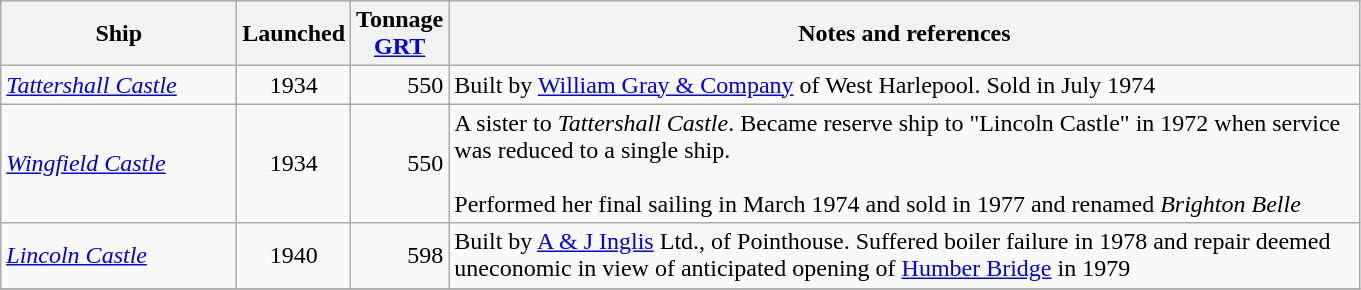<table class="wikitable sortable">
<tr>
<th scope="col" width="150px">Ship</th>
<th scope="col" width="25px">Launched</th>
<th scope="col" width="25px">Tonnage <a href='#'>GRT</a></th>
<th scope="col" width="600px">Notes and references</th>
</tr>
<tr>
<td><em><a href='#'>Tattershall Castle</a></em></td>
<td align="center">1934</td>
<td align="right">550</td>
<td>Built by <a href='#'>William Gray & Company</a> of West Harlepool. Sold in July 1974</td>
</tr>
<tr>
<td><em><a href='#'>Wingfield Castle</a></em></td>
<td align="center">1934</td>
<td align="right">550</td>
<td>A sister to <em>Tattershall Castle</em>. Became reserve ship to "Lincoln Castle" in 1972 when service was reduced to a single ship.<br><br>Performed her final sailing in March 1974 and sold in 1977 and renamed <em>Brighton Belle</em></td>
</tr>
<tr>
<td><em><a href='#'>Lincoln Castle</a></em></td>
<td align="center">1940</td>
<td align="right">598</td>
<td>Built by <a href='#'>A & J Inglis</a> Ltd., of Pointhouse. Suffered boiler failure in 1978 and repair deemed uneconomic in view of anticipated opening of <a href='#'>Humber Bridge</a> in 1979</td>
</tr>
<tr>
</tr>
</table>
